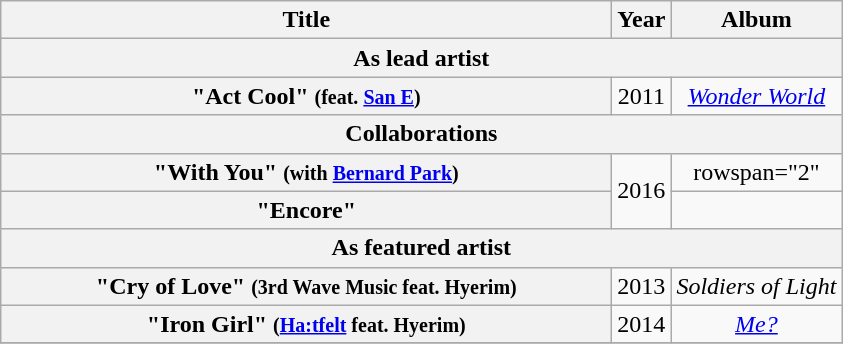<table class="wikitable plainrowheaders" style="text-align:center;" border="1">
<tr>
<th scope="col" style="width:25em;">Title</th>
<th scope="col">Year</th>
<th scope="col">Album</th>
</tr>
<tr>
<th colspan="3">As lead artist</th>
</tr>
<tr>
<th scope=row>"Act Cool" <small>(feat. <a href='#'>San E</a>)</small></th>
<td>2011</td>
<td><em><a href='#'>Wonder World</a></em></td>
</tr>
<tr>
<th colspan="3">Collaborations</th>
</tr>
<tr>
<th scope=row>"With You" <small>(with <a href='#'>Bernard Park</a>)</small></th>
<td rowspan="2">2016</td>
<td>rowspan="2" </td>
</tr>
<tr>
<th scope=row>"Encore"<br></th>
</tr>
<tr>
<th colspan="3">As featured artist</th>
</tr>
<tr>
<th scope=row>"Cry of Love" <small> (3rd Wave Music feat. Hyerim) </small></th>
<td>2013</td>
<td><em>Soldiers of Light</em></td>
</tr>
<tr>
<th scope=row>"Iron Girl" <small>(<a href='#'>Ha:tfelt</a> feat. Hyerim)</small></th>
<td>2014</td>
<td><em><a href='#'>Me?</a></em></td>
</tr>
<tr>
</tr>
</table>
